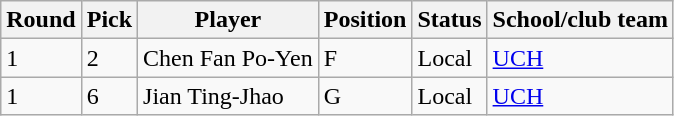<table class="wikitable">
<tr>
<th>Round</th>
<th>Pick</th>
<th>Player</th>
<th>Position</th>
<th>Status</th>
<th>School/club team</th>
</tr>
<tr>
<td>1</td>
<td>2</td>
<td>Chen Fan Po-Yen</td>
<td>F</td>
<td>Local</td>
<td><a href='#'>UCH</a></td>
</tr>
<tr>
<td>1</td>
<td>6</td>
<td>Jian Ting-Jhao</td>
<td>G</td>
<td>Local</td>
<td><a href='#'>UCH</a></td>
</tr>
</table>
